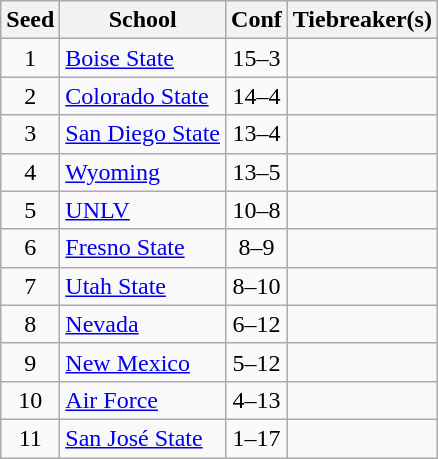<table class="wikitable" style="text-align:center">
<tr>
<th>Seed</th>
<th>School</th>
<th>Conf</th>
<th>Tiebreaker(s)</th>
</tr>
<tr>
<td>1</td>
<td align="left"><a href='#'>Boise State</a></td>
<td>15–3</td>
<td align="left"></td>
</tr>
<tr>
<td>2</td>
<td align="left"><a href='#'>Colorado State</a></td>
<td>14–4</td>
<td align="left"></td>
</tr>
<tr>
<td>3</td>
<td align="left"><a href='#'>San Diego State</a></td>
<td>13–4</td>
<td align="left"></td>
</tr>
<tr>
<td>4</td>
<td align="left"><a href='#'>Wyoming</a></td>
<td>13–5</td>
<td align="left"></td>
</tr>
<tr>
<td>5</td>
<td align="left"><a href='#'>UNLV</a></td>
<td>10–8</td>
<td align="left"></td>
</tr>
<tr>
<td>6</td>
<td align="left"><a href='#'>Fresno State</a></td>
<td>8–9</td>
<td align="left"></td>
</tr>
<tr>
<td>7</td>
<td align="left"><a href='#'>Utah State</a></td>
<td>8–10</td>
<td align="left"></td>
</tr>
<tr>
<td>8</td>
<td align="left"><a href='#'>Nevada</a></td>
<td>6–12</td>
<td align="left"></td>
</tr>
<tr>
<td>9</td>
<td align="left"><a href='#'>New Mexico</a></td>
<td>5–12</td>
<td align="left"></td>
</tr>
<tr>
<td>10</td>
<td align="left"><a href='#'>Air Force</a></td>
<td>4–13</td>
<td align="left"></td>
</tr>
<tr>
<td>11</td>
<td align="left"><a href='#'>San José State</a></td>
<td>1–17</td>
<td align="left"></td>
</tr>
</table>
